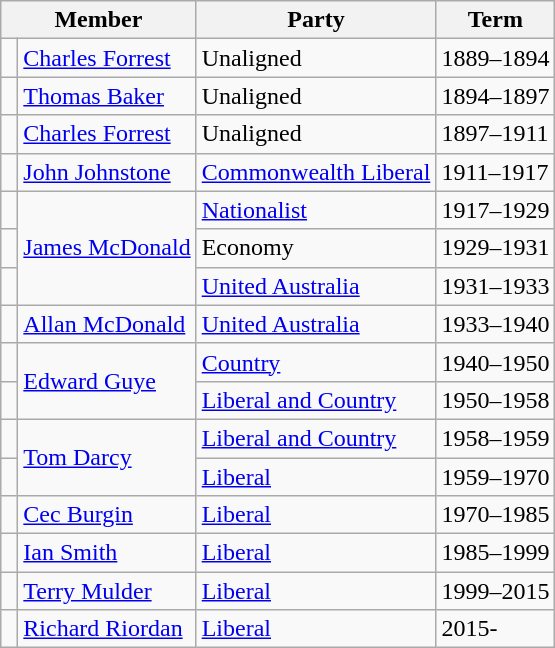<table class="wikitable">
<tr>
<th colspan="2">Member</th>
<th>Party</th>
<th>Term</th>
</tr>
<tr>
<td> </td>
<td><a href='#'>Charles Forrest</a></td>
<td>Unaligned</td>
<td>1889–1894</td>
</tr>
<tr>
<td> </td>
<td><a href='#'>Thomas Baker</a></td>
<td>Unaligned</td>
<td>1894–1897</td>
</tr>
<tr>
<td> </td>
<td><a href='#'>Charles Forrest</a></td>
<td>Unaligned</td>
<td>1897–1911</td>
</tr>
<tr>
<td> </td>
<td><a href='#'>John Johnstone</a></td>
<td><a href='#'>Commonwealth Liberal</a></td>
<td>1911–1917</td>
</tr>
<tr>
<td> </td>
<td rowspan="3"><a href='#'>James McDonald</a></td>
<td><a href='#'>Nationalist</a></td>
<td>1917–1929</td>
</tr>
<tr>
<td> </td>
<td>Economy</td>
<td>1929–1931</td>
</tr>
<tr>
<td> </td>
<td><a href='#'>United Australia</a></td>
<td>1931–1933</td>
</tr>
<tr>
<td> </td>
<td><a href='#'>Allan McDonald</a></td>
<td><a href='#'>United Australia</a></td>
<td>1933–1940</td>
</tr>
<tr>
<td> </td>
<td rowspan="2"><a href='#'>Edward Guye</a></td>
<td><a href='#'>Country</a></td>
<td>1940–1950</td>
</tr>
<tr>
<td> </td>
<td><a href='#'>Liberal and Country</a></td>
<td>1950–1958</td>
</tr>
<tr>
<td> </td>
<td rowspan="2"><a href='#'>Tom Darcy</a></td>
<td><a href='#'>Liberal and Country</a></td>
<td>1958–1959</td>
</tr>
<tr>
<td> </td>
<td><a href='#'>Liberal</a></td>
<td>1959–1970</td>
</tr>
<tr>
<td> </td>
<td><a href='#'>Cec Burgin</a></td>
<td><a href='#'>Liberal</a></td>
<td>1970–1985</td>
</tr>
<tr>
<td> </td>
<td><a href='#'>Ian Smith</a></td>
<td><a href='#'>Liberal</a></td>
<td>1985–1999</td>
</tr>
<tr>
<td> </td>
<td><a href='#'>Terry Mulder</a></td>
<td><a href='#'>Liberal</a></td>
<td>1999–2015</td>
</tr>
<tr>
<td> </td>
<td><a href='#'>Richard Riordan</a></td>
<td><a href='#'>Liberal</a></td>
<td>2015-</td>
</tr>
</table>
